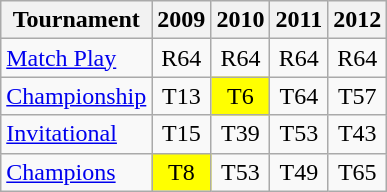<table class="wikitable" style="text-align:center;">
<tr>
<th>Tournament</th>
<th>2009</th>
<th>2010</th>
<th>2011</th>
<th>2012</th>
</tr>
<tr>
<td align="left"><a href='#'>Match Play</a></td>
<td>R64</td>
<td>R64</td>
<td>R64</td>
<td>R64</td>
</tr>
<tr>
<td align="left"><a href='#'>Championship</a></td>
<td>T13</td>
<td style="background:yellow;">T6</td>
<td>T64</td>
<td>T57</td>
</tr>
<tr>
<td align="left"><a href='#'>Invitational</a></td>
<td>T15</td>
<td>T39</td>
<td>T53</td>
<td>T43</td>
</tr>
<tr>
<td align="left"><a href='#'>Champions</a></td>
<td style="background:yellow;">T8</td>
<td>T53</td>
<td>T49</td>
<td>T65</td>
</tr>
</table>
